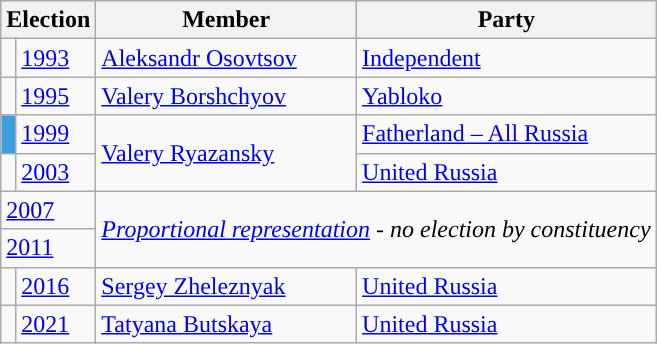<table class="wikitable">
<tr>
<th colspan="2">Election</th>
<th>Member</th>
<th>Party</th>
</tr>
<tr>
<td style="background-color:"></td>
<td><a href='#'>1993</a></td>
<td><a href='#'>Aleksandr Osovtsov</a></td>
<td><a href='#'>Independent</a></td>
</tr>
<tr>
<td style="background-color:"></td>
<td><a href='#'>1995</a></td>
<td><a href='#'>Valery Borshchyov</a></td>
<td><a href='#'>Yabloko</a></td>
</tr>
<tr>
<td style="background-color:#3B9EDF"></td>
<td><a href='#'>1999</a></td>
<td rowspan=2><a href='#'>Valery Ryazansky</a></td>
<td><a href='#'>Fatherland – All Russia</a></td>
</tr>
<tr>
<td style="background-color:"></td>
<td><a href='#'>2003</a></td>
<td><a href='#'>United Russia</a></td>
</tr>
<tr>
<td colspan=2><a href='#'>2007</a></td>
<td colspan=2 rowspan=2><em><a href='#'>Proportional representation</a> - no election by constituency</em></td>
</tr>
<tr>
<td colspan=2><a href='#'>2011</a></td>
</tr>
<tr>
<td style="background-color:"></td>
<td><a href='#'>2016</a></td>
<td><a href='#'>Sergey Zheleznyak</a></td>
<td><a href='#'>United Russia</a></td>
</tr>
<tr>
<td style="background-color:"></td>
<td><a href='#'>2021</a></td>
<td><a href='#'>Tatyana Butskaya</a></td>
<td><a href='#'>United Russia</a></td>
</tr>
</table>
